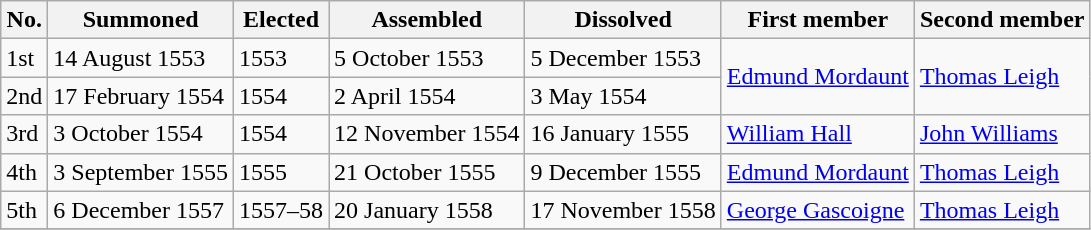<table class="wikitable">
<tr>
<th>No.</th>
<th>Summoned</th>
<th>Elected</th>
<th>Assembled</th>
<th>Dissolved</th>
<th>First member</th>
<th>Second member</th>
</tr>
<tr>
<td>1st</td>
<td>14 August 1553</td>
<td>1553</td>
<td>5 October 1553</td>
<td>5 December 1553</td>
<td rowspan="2"><a href='#'>Edmund Mordaunt</a></td>
<td rowspan="2"><a href='#'>Thomas Leigh</a></td>
</tr>
<tr>
<td>2nd</td>
<td>17 February 1554</td>
<td>1554</td>
<td>2 April 1554</td>
<td>3 May 1554</td>
</tr>
<tr>
<td>3rd</td>
<td>3 October 1554</td>
<td>1554</td>
<td>12 November 1554</td>
<td>16 January 1555</td>
<td><a href='#'>William Hall</a></td>
<td><a href='#'>John Williams</a></td>
</tr>
<tr>
<td>4th</td>
<td>3 September 1555</td>
<td>1555</td>
<td>21 October 1555</td>
<td>9 December 1555</td>
<td><a href='#'>Edmund Mordaunt</a></td>
<td><a href='#'>Thomas Leigh</a></td>
</tr>
<tr>
<td>5th</td>
<td>6 December 1557</td>
<td>1557–58</td>
<td>20 January 1558</td>
<td>17 November 1558</td>
<td><a href='#'>George Gascoigne</a></td>
<td><a href='#'>Thomas Leigh</a></td>
</tr>
<tr>
</tr>
</table>
